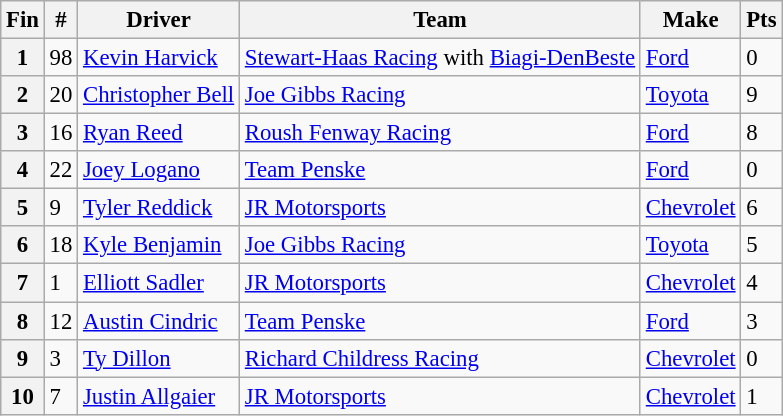<table class="wikitable" style="font-size:95%">
<tr>
<th>Fin</th>
<th>#</th>
<th>Driver</th>
<th>Team</th>
<th>Make</th>
<th>Pts</th>
</tr>
<tr>
<th>1</th>
<td>98</td>
<td><a href='#'>Kevin Harvick</a></td>
<td><a href='#'>Stewart-Haas Racing</a> with <a href='#'>Biagi-DenBeste</a></td>
<td><a href='#'>Ford</a></td>
<td>0</td>
</tr>
<tr>
<th>2</th>
<td>20</td>
<td><a href='#'>Christopher Bell</a></td>
<td><a href='#'>Joe Gibbs Racing</a></td>
<td><a href='#'>Toyota</a></td>
<td>9</td>
</tr>
<tr>
<th>3</th>
<td>16</td>
<td><a href='#'>Ryan Reed</a></td>
<td><a href='#'>Roush Fenway Racing</a></td>
<td><a href='#'>Ford</a></td>
<td>8</td>
</tr>
<tr>
<th>4</th>
<td>22</td>
<td><a href='#'>Joey Logano</a></td>
<td><a href='#'>Team Penske</a></td>
<td><a href='#'>Ford</a></td>
<td>0</td>
</tr>
<tr>
<th>5</th>
<td>9</td>
<td><a href='#'>Tyler Reddick</a></td>
<td><a href='#'>JR Motorsports</a></td>
<td><a href='#'>Chevrolet</a></td>
<td>6</td>
</tr>
<tr>
<th>6</th>
<td>18</td>
<td><a href='#'>Kyle Benjamin</a></td>
<td><a href='#'>Joe Gibbs Racing</a></td>
<td><a href='#'>Toyota</a></td>
<td>5</td>
</tr>
<tr>
<th>7</th>
<td>1</td>
<td><a href='#'>Elliott Sadler</a></td>
<td><a href='#'>JR Motorsports</a></td>
<td><a href='#'>Chevrolet</a></td>
<td>4</td>
</tr>
<tr>
<th>8</th>
<td>12</td>
<td><a href='#'>Austin Cindric</a></td>
<td><a href='#'>Team Penske</a></td>
<td><a href='#'>Ford</a></td>
<td>3</td>
</tr>
<tr>
<th>9</th>
<td>3</td>
<td><a href='#'>Ty Dillon</a></td>
<td><a href='#'>Richard Childress Racing</a></td>
<td><a href='#'>Chevrolet</a></td>
<td>0</td>
</tr>
<tr>
<th>10</th>
<td>7</td>
<td><a href='#'>Justin Allgaier</a></td>
<td><a href='#'>JR Motorsports</a></td>
<td><a href='#'>Chevrolet</a></td>
<td>1</td>
</tr>
</table>
